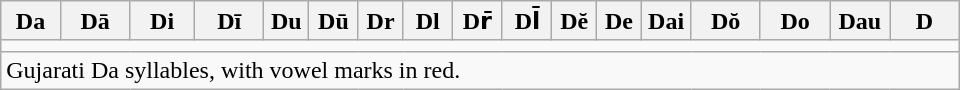<table class=wikitable style="width: 40em;">
<tr>
<th style="width:6%;">Da</th>
<th style="width:7%;">Dā</th>
<th style="width:6.5%;">Di</th>
<th style="width:7%;">Dī</th>
<th style="width:4.5%;">Du</th>
<th style="width:5%;">Dū</th>
<th style="width:4.5%;">Dr</th>
<th style="width:5%;">Dl</th>
<th style="width:5%;">Dr̄</th>
<th style="width:5%;">Dl̄</th>
<th style="width:4.5%;">Dĕ</th>
<th style="width:4.5%;">De</th>
<th style="width:5%;">Dai</th>
<th style="width:7%;">Dŏ</th>
<th style="width:7%;">Do</th>
<th style="width:6%;">Dau</th>
<th style="width:7%;">D</th>
</tr>
<tr align="center">
<td colspan=17></td>
</tr>
<tr>
<td colspan=17>Gujarati Da syllables, with vowel marks in red.</td>
</tr>
</table>
